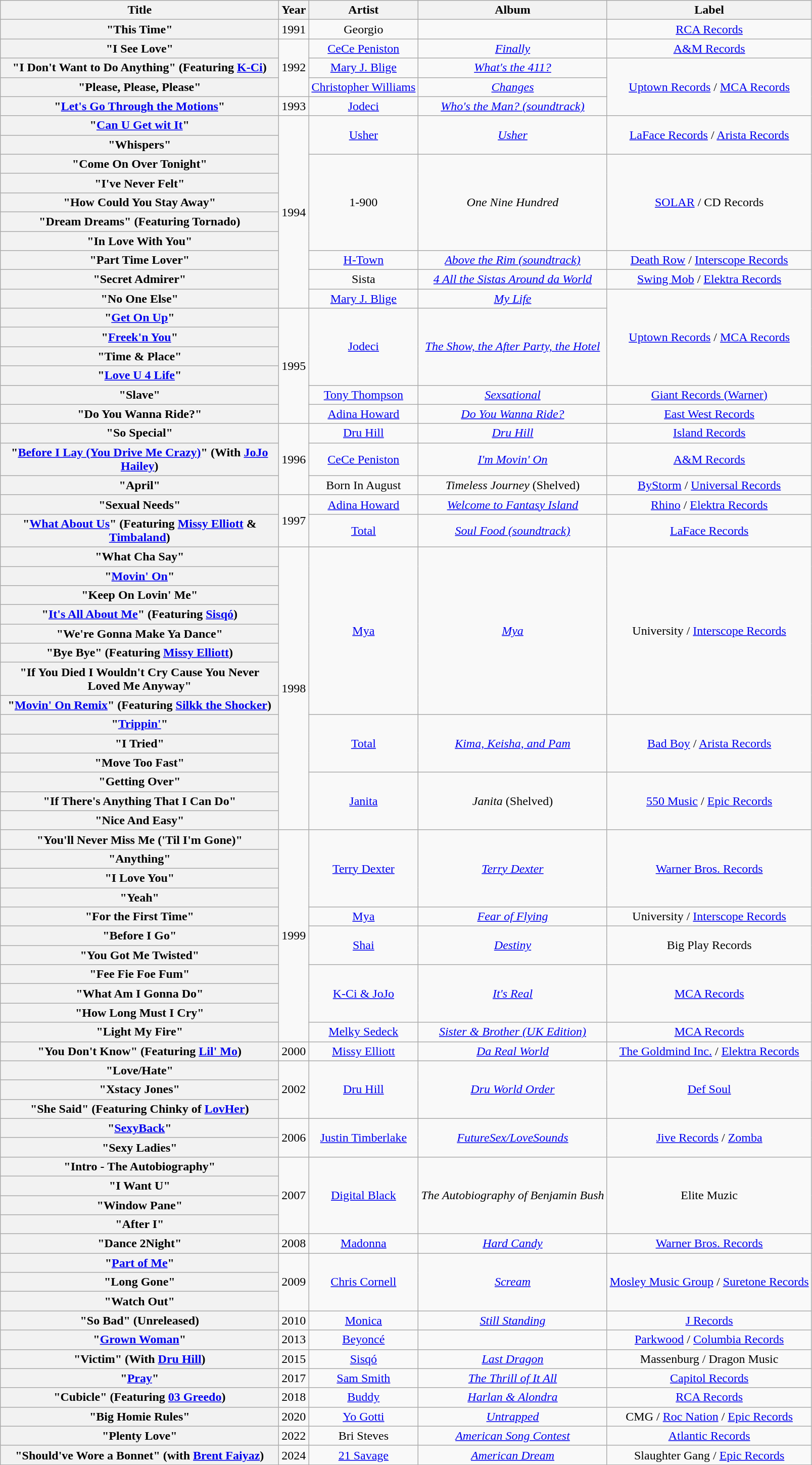<table class="wikitable plainrowheaders" style="text-align:center;">
<tr>
<th scope="col" style="width:22.5em;">Title</th>
<th scope="col">Year</th>
<th scope="col">Artist</th>
<th scope="col">Album</th>
<th scope="col">Label</th>
</tr>
<tr>
<th scope="row">"This Time"</th>
<td>1991</td>
<td>Georgio</td>
<td></td>
<td><a href='#'>RCA Records</a></td>
</tr>
<tr>
<th scope="row">"I See Love"</th>
<td rowspan="3">1992</td>
<td><a href='#'>CeCe Peniston</a></td>
<td><em><a href='#'>Finally</a></em></td>
<td><a href='#'>A&M Records</a></td>
</tr>
<tr>
<th scope="row">"I Don't Want to Do Anything" (Featuring <a href='#'>K-Ci</a>)</th>
<td><a href='#'>Mary J. Blige</a></td>
<td><em><a href='#'>What's the 411?</a></em></td>
<td rowspan="3"><a href='#'>Uptown Records</a> / <a href='#'>MCA Records</a></td>
</tr>
<tr>
<th scope="row">"Please, Please, Please"</th>
<td><a href='#'>Christopher Williams</a></td>
<td><em><a href='#'>Changes</a></em></td>
</tr>
<tr>
<th scope="row">"<a href='#'>Let's Go Through the Motions</a>"</th>
<td>1993</td>
<td><a href='#'>Jodeci</a></td>
<td><em><a href='#'>Who's the Man? (soundtrack)</a></em></td>
</tr>
<tr>
<th scope="row">"<a href='#'>Can U Get wit It</a>"</th>
<td rowspan="10">1994</td>
<td rowspan="2"><a href='#'>Usher</a></td>
<td rowspan="2"><em><a href='#'>Usher</a></em></td>
<td rowspan="2"><a href='#'>LaFace Records</a> / <a href='#'>Arista Records</a></td>
</tr>
<tr>
<th scope="row">"Whispers"</th>
</tr>
<tr>
<th scope="row">"Come On Over Tonight"</th>
<td rowspan="5">1-900</td>
<td rowspan="5"><em>One Nine Hundred</em></td>
<td rowspan="5"><a href='#'>SOLAR</a> / CD Records</td>
</tr>
<tr>
<th scope="row">"I've Never Felt"</th>
</tr>
<tr>
<th scope="row">"How Could You Stay Away"</th>
</tr>
<tr>
<th scope="row">"Dream Dreams" (Featuring Tornado)</th>
</tr>
<tr>
<th scope="row">"In Love With You"</th>
</tr>
<tr>
<th scope="row">"Part Time Lover"</th>
<td><a href='#'>H-Town</a></td>
<td><em><a href='#'>Above the Rim (soundtrack)</a></em></td>
<td><a href='#'>Death Row</a> / <a href='#'>Interscope Records</a></td>
</tr>
<tr>
<th scope="row">"Secret Admirer"</th>
<td>Sista</td>
<td><em><a href='#'>4 All the Sistas Around da World</a></em></td>
<td><a href='#'>Swing Mob</a> / <a href='#'>Elektra Records</a></td>
</tr>
<tr>
<th scope="row">"No One Else"</th>
<td><a href='#'>Mary J. Blige</a></td>
<td><em><a href='#'>My Life</a></em></td>
<td rowspan="5"><a href='#'>Uptown Records</a> / <a href='#'>MCA Records</a></td>
</tr>
<tr>
<th scope="row">"<a href='#'>Get On Up</a>"</th>
<td rowspan="6">1995</td>
<td rowspan="4"><a href='#'>Jodeci</a></td>
<td rowspan="4"><em><a href='#'>The Show, the After Party, the Hotel</a></em></td>
</tr>
<tr>
<th scope="row">"<a href='#'>Freek'n You</a>"</th>
</tr>
<tr>
<th scope="row">"Time & Place"</th>
</tr>
<tr>
<th scope="row">"<a href='#'>Love U 4 Life</a>"</th>
</tr>
<tr>
<th scope="row">"Slave"</th>
<td><a href='#'>Tony Thompson</a></td>
<td><em><a href='#'>Sexsational</a></em></td>
<td><a href='#'>Giant Records (Warner)</a></td>
</tr>
<tr>
<th scope="row">"Do You Wanna Ride?"</th>
<td><a href='#'>Adina Howard</a></td>
<td><em><a href='#'>Do You Wanna Ride?</a></em></td>
<td><a href='#'>East West Records</a></td>
</tr>
<tr>
<th scope="row">"So Special"</th>
<td rowspan="3">1996</td>
<td><a href='#'>Dru Hill</a></td>
<td><em><a href='#'>Dru Hill</a></em></td>
<td><a href='#'>Island Records</a></td>
</tr>
<tr>
<th scope="row">"<a href='#'>Before I Lay (You Drive Me Crazy)</a>" (With <a href='#'>JoJo Hailey</a>)</th>
<td><a href='#'>CeCe Peniston</a></td>
<td><em><a href='#'>I'm Movin' On</a></em></td>
<td><a href='#'>A&M Records</a></td>
</tr>
<tr>
<th scope="row">"April"</th>
<td>Born In August</td>
<td><em>Timeless Journey</em> (Shelved)</td>
<td><a href='#'>ByStorm</a> / <a href='#'>Universal Records</a></td>
</tr>
<tr>
<th scope="row">"Sexual Needs"</th>
<td rowspan="2">1997</td>
<td><a href='#'>Adina Howard</a></td>
<td><em><a href='#'>Welcome to Fantasy Island</a></em></td>
<td><a href='#'>Rhino</a> / <a href='#'>Elektra Records</a></td>
</tr>
<tr>
<th scope="row">"<a href='#'>What About Us</a>" (Featuring <a href='#'>Missy Elliott</a> & <a href='#'>Timbaland</a>)</th>
<td><a href='#'>Total</a></td>
<td><em><a href='#'>Soul Food (soundtrack)</a></em></td>
<td><a href='#'>LaFace Records</a></td>
</tr>
<tr>
<th scope="row">"What Cha Say"</th>
<td rowspan="14">1998</td>
<td rowspan="8"><a href='#'>Mya</a></td>
<td rowspan="8"><em><a href='#'>Mya</a></em></td>
<td rowspan="8">University / <a href='#'>Interscope Records</a></td>
</tr>
<tr>
<th scope="row">"<a href='#'>Movin' On</a>"</th>
</tr>
<tr>
<th scope="row">"Keep On Lovin' Me"</th>
</tr>
<tr>
<th scope="row">"<a href='#'>It's All About Me</a>" (Featuring <a href='#'>Sisqó</a>)</th>
</tr>
<tr>
<th scope="row">"We're Gonna Make Ya Dance"</th>
</tr>
<tr>
<th scope="row">"Bye Bye" (Featuring <a href='#'>Missy Elliott</a>)</th>
</tr>
<tr>
<th scope="row">"If You Died I Wouldn't Cry Cause You Never Loved Me Anyway"</th>
</tr>
<tr>
<th scope="row">"<a href='#'>Movin' On Remix</a>" (Featuring <a href='#'>Silkk the Shocker</a>)</th>
</tr>
<tr>
<th scope="row">"<a href='#'>Trippin'</a>"</th>
<td rowspan="3"><a href='#'>Total</a></td>
<td rowspan="3"><em><a href='#'>Kima, Keisha, and Pam</a></em></td>
<td rowspan="3"><a href='#'>Bad Boy</a> / <a href='#'>Arista Records</a></td>
</tr>
<tr>
<th scope="row">"I Tried"</th>
</tr>
<tr>
<th scope="row">"Move Too Fast"</th>
</tr>
<tr>
<th scope="row">"Getting Over"</th>
<td rowspan="3"><a href='#'>Janita</a></td>
<td rowspan="3"><em>Janita</em> (Shelved)</td>
<td rowspan="3"><a href='#'>550 Music</a> / <a href='#'>Epic Records</a></td>
</tr>
<tr>
<th scope="row">"If There's Anything That I Can Do"</th>
</tr>
<tr>
<th scope="row">"Nice And Easy"</th>
</tr>
<tr>
<th scope="row">"You'll Never Miss Me ('Til I'm Gone)"</th>
<td rowspan="11">1999</td>
<td rowspan="4"><a href='#'>Terry Dexter</a></td>
<td rowspan="4"><em><a href='#'>Terry Dexter</a></em></td>
<td rowspan="4"><a href='#'>Warner Bros. Records</a></td>
</tr>
<tr>
<th scope="row">"Anything"</th>
</tr>
<tr>
<th scope="row">"I Love You"</th>
</tr>
<tr>
<th scope="row">"Yeah"</th>
</tr>
<tr>
<th scope="row">"For the First Time"</th>
<td><a href='#'>Mya</a></td>
<td><em><a href='#'>Fear of Flying</a></em></td>
<td>University / <a href='#'>Interscope Records</a></td>
</tr>
<tr>
<th scope="row">"Before I Go"</th>
<td rowspan="2"><a href='#'>Shai</a></td>
<td rowspan="2"><em><a href='#'>Destiny</a></em></td>
<td rowspan="2">Big Play Records</td>
</tr>
<tr>
<th scope="row">"You Got Me Twisted"</th>
</tr>
<tr>
<th scope="row">"Fee Fie Foe Fum"</th>
<td rowspan="3"><a href='#'>K-Ci & JoJo</a></td>
<td rowspan="3"><em><a href='#'>It's Real</a></em></td>
<td rowspan="3"><a href='#'>MCA Records</a></td>
</tr>
<tr>
<th scope="row">"What Am I Gonna Do"</th>
</tr>
<tr>
<th scope="row">"How Long Must I Cry"</th>
</tr>
<tr>
<th scope="row">"Light My Fire"</th>
<td><a href='#'>Melky Sedeck</a></td>
<td><em><a href='#'>Sister & Brother (UK Edition)</a></em></td>
<td><a href='#'>MCA Records</a></td>
</tr>
<tr>
<th scope="row">"You Don't Know" (Featuring <a href='#'>Lil' Mo</a>)</th>
<td>2000</td>
<td><a href='#'>Missy Elliott</a></td>
<td><em><a href='#'>Da Real World</a></em></td>
<td><a href='#'>The Goldmind Inc.</a> / <a href='#'>Elektra Records</a></td>
</tr>
<tr>
<th scope="row">"Love/Hate"</th>
<td rowspan="3">2002</td>
<td rowspan="3"><a href='#'>Dru Hill</a></td>
<td rowspan="3"><em><a href='#'>Dru World Order</a></em></td>
<td rowspan="3"><a href='#'>Def Soul</a></td>
</tr>
<tr>
<th scope="row">"Xstacy Jones"</th>
</tr>
<tr>
<th scope="row">"She Said" (Featuring Chinky of <a href='#'>LovHer</a>)</th>
</tr>
<tr>
<th scope="row">"<a href='#'>SexyBack</a>"</th>
<td rowspan="2">2006</td>
<td rowspan="2"><a href='#'>Justin Timberlake</a></td>
<td rowspan="2"><em><a href='#'>FutureSex/LoveSounds</a></em></td>
<td rowspan="2"><a href='#'>Jive Records</a> / <a href='#'>Zomba</a></td>
</tr>
<tr>
<th scope="row">"Sexy Ladies"</th>
</tr>
<tr>
<th scope="row">"Intro - The Autobiography"</th>
<td rowspan="4">2007</td>
<td rowspan="4"><a href='#'>Digital Black</a></td>
<td rowspan="4"><em>The Autobiography of Benjamin Bush</em></td>
<td rowspan="4">Elite Muzic</td>
</tr>
<tr>
<th scope="row">"I Want U"</th>
</tr>
<tr>
<th scope="row">"Window Pane"</th>
</tr>
<tr>
<th scope="row">"After I"</th>
</tr>
<tr>
<th scope="row">"Dance 2Night"</th>
<td>2008</td>
<td><a href='#'>Madonna</a></td>
<td><em><a href='#'>Hard Candy</a></em></td>
<td><a href='#'>Warner Bros. Records</a></td>
</tr>
<tr>
<th scope="row">"<a href='#'>Part of Me</a>"</th>
<td rowspan="3">2009</td>
<td rowspan="3"><a href='#'>Chris Cornell</a></td>
<td rowspan="3"><em><a href='#'>Scream</a></em></td>
<td rowspan="3"><a href='#'>Mosley Music Group</a> / <a href='#'>Suretone Records</a></td>
</tr>
<tr>
<th scope="row">"Long Gone"</th>
</tr>
<tr>
<th scope="row">"Watch Out"</th>
</tr>
<tr>
<th scope="row">"So Bad" (Unreleased)</th>
<td>2010</td>
<td><a href='#'>Monica</a></td>
<td><em><a href='#'>Still Standing</a></em></td>
<td><a href='#'>J Records</a></td>
</tr>
<tr>
<th scope="row">"<a href='#'>Grown Woman</a>"</th>
<td>2013</td>
<td><a href='#'>Beyoncé</a></td>
<td></td>
<td><a href='#'>Parkwood</a> / <a href='#'>Columbia Records</a></td>
</tr>
<tr>
<th scope="row">"Victim" (With <a href='#'>Dru Hill</a>)</th>
<td>2015</td>
<td><a href='#'>Sisqó</a></td>
<td><em><a href='#'>Last Dragon</a></em></td>
<td>Massenburg / Dragon Music</td>
</tr>
<tr>
<th scope="row">"<a href='#'>Pray</a>"</th>
<td>2017</td>
<td><a href='#'>Sam Smith</a></td>
<td><em><a href='#'>The Thrill of It All</a></em></td>
<td><a href='#'>Capitol Records</a></td>
</tr>
<tr>
<th scope="row">"Cubicle" (Featuring <a href='#'>03 Greedo</a>)</th>
<td>2018</td>
<td><a href='#'>Buddy</a></td>
<td><em><a href='#'>Harlan & Alondra</a></em></td>
<td><a href='#'>RCA Records</a></td>
</tr>
<tr>
<th scope="row">"Big Homie Rules"</th>
<td>2020</td>
<td><a href='#'>Yo Gotti</a></td>
<td><em><a href='#'>Untrapped</a></em></td>
<td>CMG / <a href='#'>Roc Nation</a> / <a href='#'>Epic Records</a></td>
</tr>
<tr>
<th scope="row">"Plenty Love"</th>
<td>2022</td>
<td>Bri Steves</td>
<td><em><a href='#'>American Song Contest</a></em></td>
<td><a href='#'>Atlantic Records</a></td>
</tr>
<tr>
<th scope="row">"Should've Wore a Bonnet" (with <a href='#'>Brent Faiyaz</a>)</th>
<td>2024</td>
<td><a href='#'>21 Savage</a></td>
<td><em><a href='#'>American Dream</a></em></td>
<td>Slaughter Gang / <a href='#'>Epic Records</a></td>
</tr>
<tr>
</tr>
</table>
